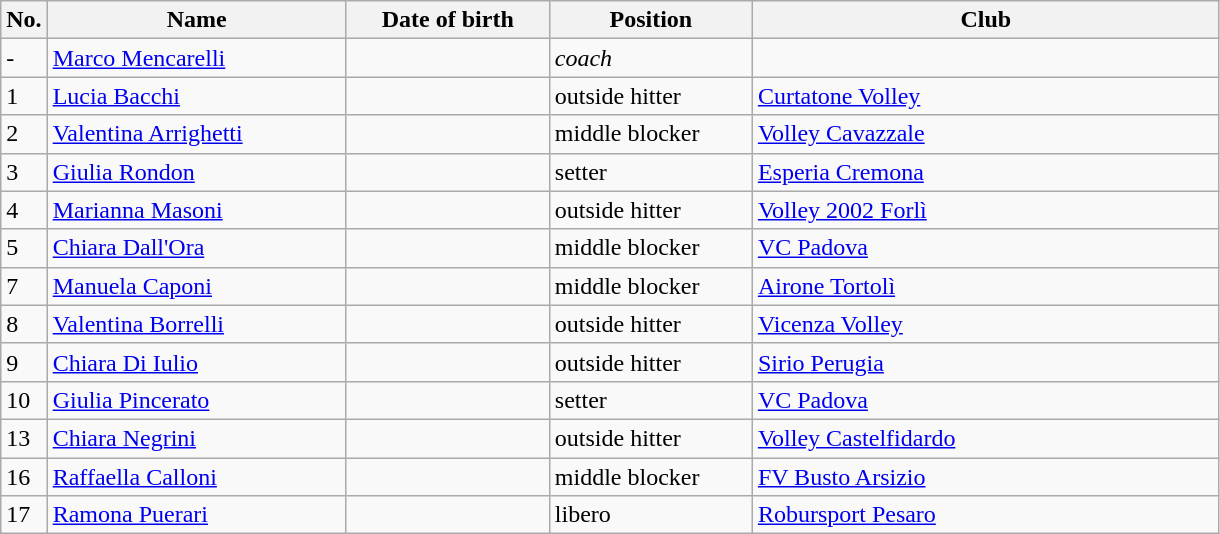<table class=wikitable sortable style=font-size:100%; text-align:center;>
<tr>
<th>No.</th>
<th style=width:12em>Name</th>
<th style=width:8em>Date of birth</th>
<th style=width:8em>Position</th>
<th style=width:19em>Club</th>
</tr>
<tr>
<td>-</td>
<td><a href='#'>Marco Mencarelli</a></td>
<td></td>
<td><em>coach</em></td>
<td></td>
</tr>
<tr>
<td>1</td>
<td><a href='#'>Lucia Bacchi</a></td>
<td></td>
<td>outside hitter</td>
<td> <a href='#'>Curtatone Volley</a></td>
</tr>
<tr>
<td>2</td>
<td><a href='#'>Valentina Arrighetti</a></td>
<td></td>
<td>middle blocker</td>
<td> <a href='#'>Volley Cavazzale</a></td>
</tr>
<tr>
<td>3</td>
<td><a href='#'>Giulia Rondon</a></td>
<td></td>
<td>setter</td>
<td> <a href='#'>Esperia Cremona</a></td>
</tr>
<tr>
<td>4</td>
<td><a href='#'>Marianna Masoni</a></td>
<td></td>
<td>outside hitter</td>
<td> <a href='#'>Volley 2002 Forlì</a></td>
</tr>
<tr>
<td>5</td>
<td><a href='#'>Chiara Dall'Ora</a></td>
<td></td>
<td>middle blocker</td>
<td> <a href='#'>VC Padova</a></td>
</tr>
<tr>
<td>7</td>
<td><a href='#'>Manuela Caponi</a></td>
<td></td>
<td>middle blocker</td>
<td> <a href='#'>Airone Tortolì</a></td>
</tr>
<tr>
<td>8</td>
<td><a href='#'>Valentina Borrelli</a></td>
<td></td>
<td>outside hitter</td>
<td> <a href='#'>Vicenza Volley</a></td>
</tr>
<tr>
<td>9</td>
<td><a href='#'>Chiara Di Iulio</a></td>
<td></td>
<td>outside hitter</td>
<td> <a href='#'>Sirio Perugia</a></td>
</tr>
<tr>
<td>10</td>
<td><a href='#'>Giulia Pincerato</a></td>
<td></td>
<td>setter</td>
<td> <a href='#'>VC Padova</a></td>
</tr>
<tr>
<td>13</td>
<td><a href='#'>Chiara Negrini</a></td>
<td></td>
<td>outside hitter</td>
<td> <a href='#'>Volley Castelfidardo</a></td>
</tr>
<tr>
<td>16</td>
<td><a href='#'>Raffaella Calloni</a></td>
<td></td>
<td>middle blocker</td>
<td> <a href='#'>FV Busto Arsizio</a></td>
</tr>
<tr>
<td>17</td>
<td><a href='#'>Ramona Puerari</a></td>
<td></td>
<td>libero</td>
<td> <a href='#'>Robursport Pesaro</a></td>
</tr>
</table>
